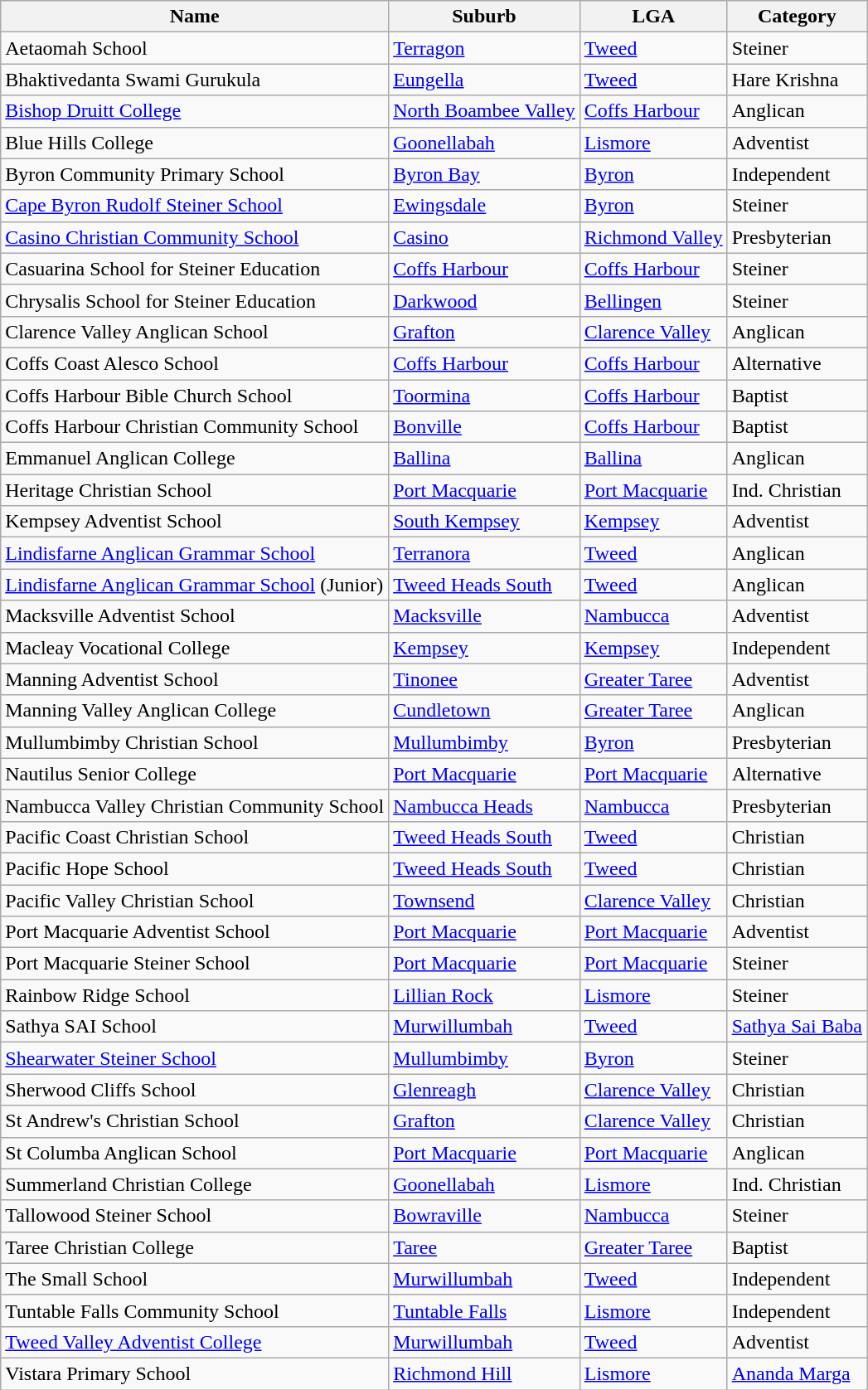<table class="wikitable sortable">
<tr>
<th>Name</th>
<th>Suburb</th>
<th>LGA</th>
<th>Category</th>
</tr>
<tr>
<td>Aetaomah School</td>
<td><a href='#'>Terragon</a></td>
<td><a href='#'>Tweed</a></td>
<td>Steiner</td>
</tr>
<tr>
<td>Bhaktivedanta Swami Gurukula</td>
<td><a href='#'>Eungella</a></td>
<td><a href='#'>Tweed</a></td>
<td>Hare Krishna</td>
</tr>
<tr>
<td><a href='#'>Bishop Druitt College</a></td>
<td><a href='#'>North Boambee Valley</a></td>
<td><a href='#'>Coffs Harbour</a></td>
<td>Anglican</td>
</tr>
<tr>
<td>Blue Hills College</td>
<td><a href='#'>Goonellabah</a></td>
<td><a href='#'>Lismore</a></td>
<td>Adventist</td>
</tr>
<tr>
<td>Byron Community Primary School</td>
<td><a href='#'>Byron Bay</a></td>
<td><a href='#'>Byron</a></td>
<td>Independent</td>
</tr>
<tr>
<td><a href='#'>Cape Byron Rudolf Steiner School</a></td>
<td><a href='#'>Ewingsdale</a></td>
<td><a href='#'>Byron</a></td>
<td>Steiner</td>
</tr>
<tr>
<td><a href='#'>Casino Christian Community School</a></td>
<td><a href='#'>Casino</a></td>
<td><a href='#'>Richmond Valley</a></td>
<td>Presbyterian</td>
</tr>
<tr>
<td>Casuarina School for Steiner Education</td>
<td><a href='#'>Coffs Harbour</a></td>
<td><a href='#'>Coffs Harbour</a></td>
<td>Steiner</td>
</tr>
<tr>
<td>Chrysalis School for Steiner Education</td>
<td><a href='#'>Darkwood</a></td>
<td><a href='#'>Bellingen</a></td>
<td>Steiner</td>
</tr>
<tr>
<td>Clarence Valley Anglican School</td>
<td><a href='#'>Grafton</a></td>
<td><a href='#'>Clarence Valley</a></td>
<td>Anglican</td>
</tr>
<tr>
<td>Coffs Coast Alesco School</td>
<td><a href='#'>Coffs Harbour</a></td>
<td><a href='#'>Coffs Harbour</a></td>
<td>Alternative</td>
</tr>
<tr>
<td>Coffs Harbour Bible Church School</td>
<td><a href='#'>Toormina</a></td>
<td><a href='#'>Coffs Harbour</a></td>
<td>Baptist</td>
</tr>
<tr>
<td>Coffs Harbour Christian Community School</td>
<td><a href='#'>Bonville</a></td>
<td><a href='#'>Coffs Harbour</a></td>
<td>Baptist</td>
</tr>
<tr>
<td>Emmanuel Anglican College</td>
<td><a href='#'>Ballina</a></td>
<td><a href='#'>Ballina</a></td>
<td>Anglican</td>
</tr>
<tr>
<td>Heritage Christian School</td>
<td><a href='#'>Port Macquarie</a></td>
<td><a href='#'>Port Macquarie</a></td>
<td>Ind. Christian</td>
</tr>
<tr>
<td>Kempsey Adventist School</td>
<td><a href='#'>South Kempsey</a></td>
<td><a href='#'>Kempsey</a></td>
<td>Adventist</td>
</tr>
<tr>
<td><a href='#'>Lindisfarne Anglican Grammar School</a></td>
<td><a href='#'>Terranora</a></td>
<td><a href='#'>Tweed</a></td>
<td>Anglican</td>
</tr>
<tr>
<td><a href='#'>Lindisfarne Anglican Grammar School</a> (Junior)</td>
<td><a href='#'>Tweed Heads South</a></td>
<td><a href='#'>Tweed</a></td>
<td>Anglican</td>
</tr>
<tr>
<td>Macksville Adventist School</td>
<td><a href='#'>Macksville</a></td>
<td><a href='#'>Nambucca</a></td>
<td>Adventist</td>
</tr>
<tr>
<td>Macleay Vocational College</td>
<td><a href='#'>Kempsey</a></td>
<td><a href='#'>Kempsey</a></td>
<td>Independent</td>
</tr>
<tr>
<td>Manning Adventist School</td>
<td><a href='#'>Tinonee</a></td>
<td><a href='#'>Greater Taree</a></td>
<td>Adventist</td>
</tr>
<tr>
<td>Manning Valley Anglican College</td>
<td><a href='#'>Cundletown</a></td>
<td><a href='#'>Greater Taree</a></td>
<td>Anglican</td>
</tr>
<tr>
<td>Mullumbimby Christian School</td>
<td><a href='#'>Mullumbimby</a></td>
<td><a href='#'>Byron</a></td>
<td>Presbyterian</td>
</tr>
<tr>
<td>Nautilus Senior College</td>
<td><a href='#'>Port Macquarie</a></td>
<td><a href='#'>Port Macquarie</a></td>
<td>Alternative</td>
</tr>
<tr>
<td>Nambucca Valley Christian Community School</td>
<td><a href='#'>Nambucca Heads</a></td>
<td><a href='#'>Nambucca</a></td>
<td>Presbyterian</td>
</tr>
<tr>
<td>Pacific Coast Christian School</td>
<td><a href='#'>Tweed Heads South</a></td>
<td><a href='#'>Tweed</a></td>
<td>Christian</td>
</tr>
<tr>
<td>Pacific Hope School</td>
<td><a href='#'>Tweed Heads South</a></td>
<td><a href='#'>Tweed</a></td>
<td>Christian</td>
</tr>
<tr>
<td>Pacific Valley Christian School</td>
<td><a href='#'>Townsend</a></td>
<td><a href='#'>Clarence Valley</a></td>
<td>Christian</td>
</tr>
<tr>
<td>Port Macquarie Adventist School</td>
<td><a href='#'>Port Macquarie</a></td>
<td><a href='#'>Port Macquarie</a></td>
<td>Adventist</td>
</tr>
<tr>
<td>Port Macquarie Steiner School</td>
<td><a href='#'>Port Macquarie</a></td>
<td><a href='#'>Port Macquarie</a></td>
<td>Steiner</td>
</tr>
<tr>
<td>Rainbow Ridge School</td>
<td><a href='#'>Lillian Rock</a></td>
<td><a href='#'>Lismore</a></td>
<td>Steiner</td>
</tr>
<tr>
<td>Sathya SAI School</td>
<td><a href='#'>Murwillumbah</a></td>
<td><a href='#'>Tweed</a></td>
<td><a href='#'>Sathya Sai Baba</a></td>
</tr>
<tr>
<td><a href='#'>Shearwater Steiner School</a></td>
<td><a href='#'>Mullumbimby</a></td>
<td><a href='#'>Byron</a></td>
<td>Steiner</td>
</tr>
<tr>
<td>Sherwood Cliffs School</td>
<td><a href='#'>Glenreagh</a></td>
<td><a href='#'>Clarence Valley</a></td>
<td>Christian</td>
</tr>
<tr>
<td>St Andrew's Christian School</td>
<td><a href='#'>Grafton</a></td>
<td><a href='#'>Clarence Valley</a></td>
<td>Christian</td>
</tr>
<tr>
<td>St Columba Anglican School</td>
<td><a href='#'>Port Macquarie</a></td>
<td><a href='#'>Port Macquarie</a></td>
<td>Anglican</td>
</tr>
<tr>
<td>Summerland Christian College</td>
<td><a href='#'>Goonellabah</a></td>
<td><a href='#'>Lismore</a></td>
<td>Ind. Christian</td>
</tr>
<tr>
<td>Tallowood Steiner School</td>
<td><a href='#'>Bowraville</a></td>
<td><a href='#'>Nambucca</a></td>
<td>Steiner</td>
</tr>
<tr>
<td>Taree Christian College</td>
<td><a href='#'>Taree</a></td>
<td><a href='#'>Greater Taree</a></td>
<td>Baptist</td>
</tr>
<tr>
<td>The Small School</td>
<td><a href='#'>Murwillumbah</a></td>
<td><a href='#'>Tweed</a></td>
<td>Independent</td>
</tr>
<tr>
<td>Tuntable Falls Community School</td>
<td><a href='#'>Tuntable Falls</a></td>
<td><a href='#'>Lismore</a></td>
<td>Independent</td>
</tr>
<tr>
<td><a href='#'>Tweed Valley Adventist College</a></td>
<td><a href='#'>Murwillumbah</a></td>
<td><a href='#'>Tweed</a></td>
<td>Adventist</td>
</tr>
<tr>
<td>Vistara Primary School</td>
<td><a href='#'>Richmond Hill</a></td>
<td><a href='#'>Lismore</a></td>
<td><a href='#'>Ananda Marga</a></td>
</tr>
</table>
